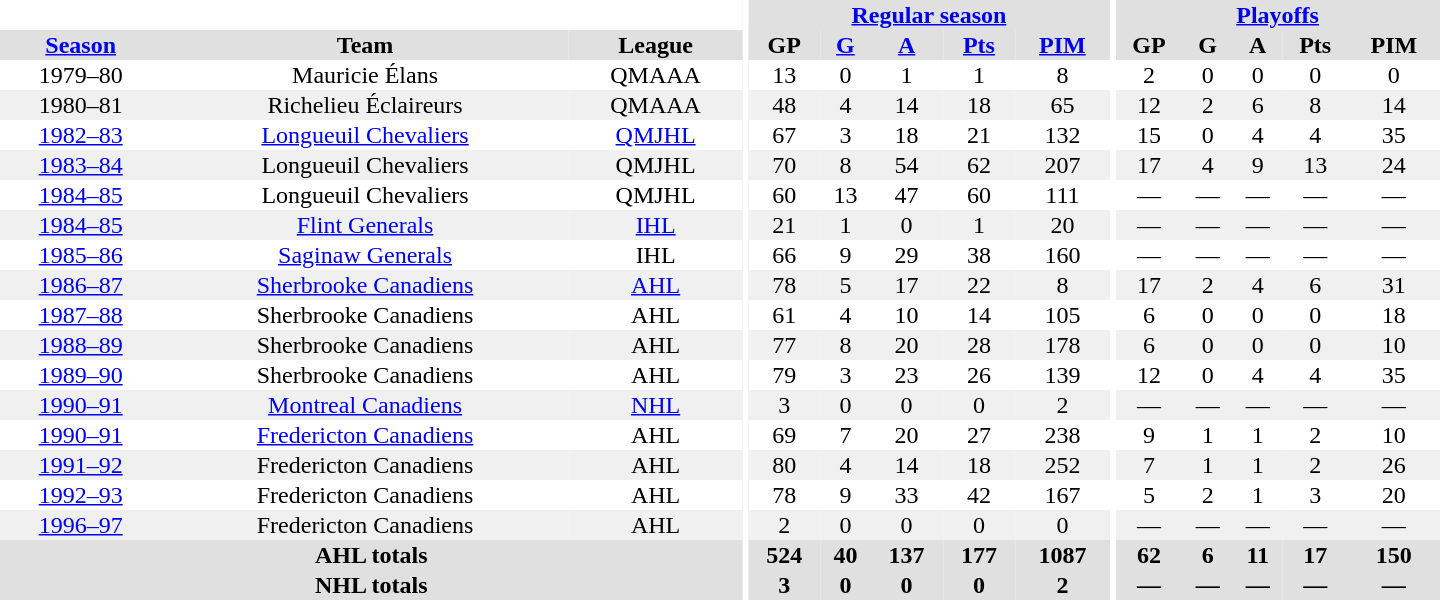<table border="0" cellpadding="1" cellspacing="0" style="text-align:center; width:60em">
<tr bgcolor="#e0e0e0">
<th colspan="3" bgcolor="#ffffff"></th>
<th rowspan="100" bgcolor="#ffffff"></th>
<th colspan="5"><a href='#'>Regular season</a></th>
<th rowspan="100" bgcolor="#ffffff"></th>
<th colspan="5"><a href='#'>Playoffs</a></th>
</tr>
<tr bgcolor="#e0e0e0">
<th><a href='#'>Season</a></th>
<th>Team</th>
<th>League</th>
<th>GP</th>
<th><a href='#'>G</a></th>
<th><a href='#'>A</a></th>
<th><a href='#'>Pts</a></th>
<th><a href='#'>PIM</a></th>
<th>GP</th>
<th>G</th>
<th>A</th>
<th>Pts</th>
<th>PIM</th>
</tr>
<tr>
<td>1979–80</td>
<td>Mauricie Élans</td>
<td>QMAAA</td>
<td>13</td>
<td>0</td>
<td>1</td>
<td>1</td>
<td>8</td>
<td>2</td>
<td>0</td>
<td>0</td>
<td>0</td>
<td>0</td>
</tr>
<tr bgcolor="#f0f0f0">
<td>1980–81</td>
<td>Richelieu Éclaireurs</td>
<td>QMAAA</td>
<td>48</td>
<td>4</td>
<td>14</td>
<td>18</td>
<td>65</td>
<td>12</td>
<td>2</td>
<td>6</td>
<td>8</td>
<td>14</td>
</tr>
<tr>
<td><a href='#'>1982–83</a></td>
<td><a href='#'>Longueuil Chevaliers</a></td>
<td><a href='#'>QMJHL</a></td>
<td>67</td>
<td>3</td>
<td>18</td>
<td>21</td>
<td>132</td>
<td>15</td>
<td>0</td>
<td>4</td>
<td>4</td>
<td>35</td>
</tr>
<tr bgcolor="#f0f0f0">
<td><a href='#'>1983–84</a></td>
<td>Longueuil Chevaliers</td>
<td>QMJHL</td>
<td>70</td>
<td>8</td>
<td>54</td>
<td>62</td>
<td>207</td>
<td>17</td>
<td>4</td>
<td>9</td>
<td>13</td>
<td>24</td>
</tr>
<tr>
<td><a href='#'>1984–85</a></td>
<td>Longueuil Chevaliers</td>
<td>QMJHL</td>
<td>60</td>
<td>13</td>
<td>47</td>
<td>60</td>
<td>111</td>
<td>—</td>
<td>—</td>
<td>—</td>
<td>—</td>
<td>—</td>
</tr>
<tr bgcolor="#f0f0f0">
<td><a href='#'>1984–85</a></td>
<td><a href='#'>Flint Generals</a></td>
<td><a href='#'>IHL</a></td>
<td>21</td>
<td>1</td>
<td>0</td>
<td>1</td>
<td>20</td>
<td>—</td>
<td>—</td>
<td>—</td>
<td>—</td>
<td>—</td>
</tr>
<tr>
<td><a href='#'>1985–86</a></td>
<td><a href='#'>Saginaw Generals</a></td>
<td>IHL</td>
<td>66</td>
<td>9</td>
<td>29</td>
<td>38</td>
<td>160</td>
<td>—</td>
<td>—</td>
<td>—</td>
<td>—</td>
<td>—</td>
</tr>
<tr bgcolor="#f0f0f0">
<td><a href='#'>1986–87</a></td>
<td><a href='#'>Sherbrooke Canadiens</a></td>
<td><a href='#'>AHL</a></td>
<td>78</td>
<td>5</td>
<td>17</td>
<td>22</td>
<td>8</td>
<td>17</td>
<td>2</td>
<td>4</td>
<td>6</td>
<td>31</td>
</tr>
<tr>
<td><a href='#'>1987–88</a></td>
<td>Sherbrooke Canadiens</td>
<td>AHL</td>
<td>61</td>
<td>4</td>
<td>10</td>
<td>14</td>
<td>105</td>
<td>6</td>
<td>0</td>
<td>0</td>
<td>0</td>
<td>18</td>
</tr>
<tr bgcolor="#f0f0f0">
<td><a href='#'>1988–89</a></td>
<td>Sherbrooke Canadiens</td>
<td>AHL</td>
<td>77</td>
<td>8</td>
<td>20</td>
<td>28</td>
<td>178</td>
<td>6</td>
<td>0</td>
<td>0</td>
<td>0</td>
<td>10</td>
</tr>
<tr>
<td><a href='#'>1989–90</a></td>
<td>Sherbrooke Canadiens</td>
<td>AHL</td>
<td>79</td>
<td>3</td>
<td>23</td>
<td>26</td>
<td>139</td>
<td>12</td>
<td>0</td>
<td>4</td>
<td>4</td>
<td>35</td>
</tr>
<tr bgcolor="#f0f0f0">
<td><a href='#'>1990–91</a></td>
<td><a href='#'>Montreal Canadiens</a></td>
<td><a href='#'>NHL</a></td>
<td>3</td>
<td>0</td>
<td>0</td>
<td>0</td>
<td>2</td>
<td>—</td>
<td>—</td>
<td>—</td>
<td>—</td>
<td>—</td>
</tr>
<tr>
<td><a href='#'>1990–91</a></td>
<td><a href='#'>Fredericton Canadiens</a></td>
<td>AHL</td>
<td>69</td>
<td>7</td>
<td>20</td>
<td>27</td>
<td>238</td>
<td>9</td>
<td>1</td>
<td>1</td>
<td>2</td>
<td>10</td>
</tr>
<tr bgcolor="#f0f0f0">
<td><a href='#'>1991–92</a></td>
<td>Fredericton Canadiens</td>
<td>AHL</td>
<td>80</td>
<td>4</td>
<td>14</td>
<td>18</td>
<td>252</td>
<td>7</td>
<td>1</td>
<td>1</td>
<td>2</td>
<td>26</td>
</tr>
<tr>
<td><a href='#'>1992–93</a></td>
<td>Fredericton Canadiens</td>
<td>AHL</td>
<td>78</td>
<td>9</td>
<td>33</td>
<td>42</td>
<td>167</td>
<td>5</td>
<td>2</td>
<td>1</td>
<td>3</td>
<td>20</td>
</tr>
<tr bgcolor="#f0f0f0">
<td><a href='#'>1996–97</a></td>
<td>Fredericton Canadiens</td>
<td>AHL</td>
<td>2</td>
<td>0</td>
<td>0</td>
<td>0</td>
<td>0</td>
<td>—</td>
<td>—</td>
<td>—</td>
<td>—</td>
<td>—</td>
</tr>
<tr bgcolor="#e0e0e0">
<th colspan="3">AHL totals</th>
<th>524</th>
<th>40</th>
<th>137</th>
<th>177</th>
<th>1087</th>
<th>62</th>
<th>6</th>
<th>11</th>
<th>17</th>
<th>150</th>
</tr>
<tr bgcolor="#e0e0e0">
<th colspan="3">NHL totals</th>
<th>3</th>
<th>0</th>
<th>0</th>
<th>0</th>
<th>2</th>
<th>—</th>
<th>—</th>
<th>—</th>
<th>—</th>
<th>—</th>
</tr>
</table>
